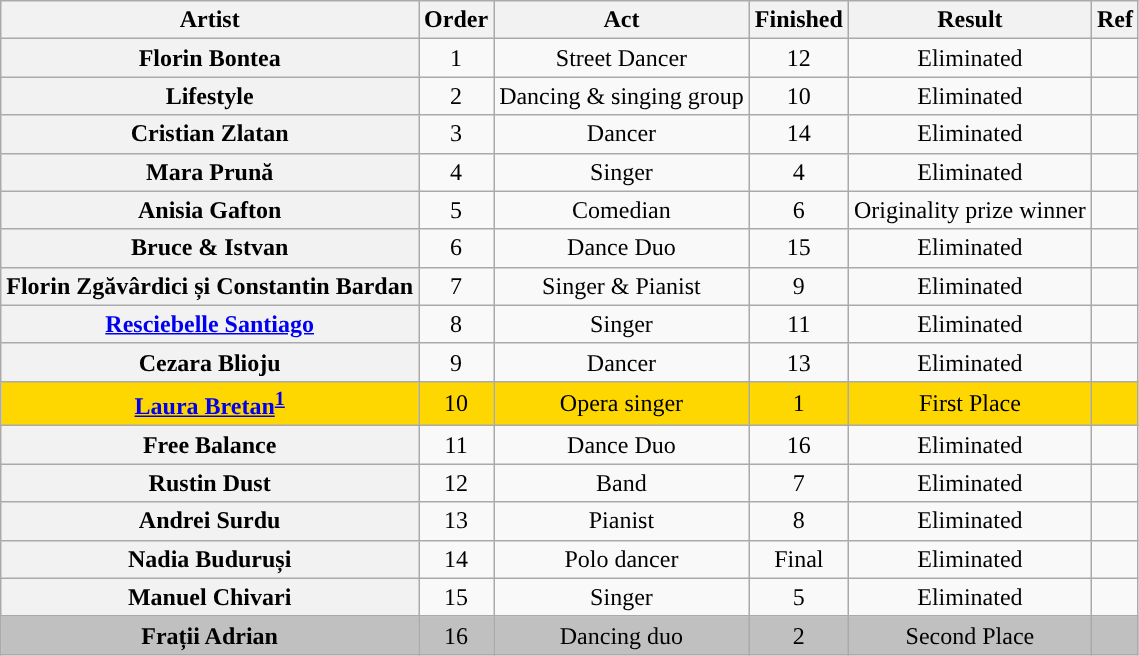<table class="wikitable plainrowheaders" style="text-align:center;">
<tr>
<th scope="col style="width:11em;">Artist</th>
<th scope="col style="width:1em;">Order</th>
<th scope="col style="width:12em;">Act</th>
<th scope="col style="width:4em;">Finished</th>
<th scope="col style="width:8em;">Result</th>
<th scope="col style="width:1em;">Ref</th>
</tr>
<tr>
<th>Florin Bontea</th>
<td>1</td>
<td>Street Dancer</td>
<td>12</td>
<td>Eliminated</td>
<td></td>
</tr>
<tr>
<th>Lifestyle</th>
<td>2</td>
<td>Dancing & singing group</td>
<td>10</td>
<td>Eliminated</td>
<td></td>
</tr>
<tr>
<th>Cristian Zlatan</th>
<td>3</td>
<td>Dancer</td>
<td>14</td>
<td>Eliminated</td>
<td></td>
</tr>
<tr>
<th>Mara Prună</th>
<td>4</td>
<td>Singer</td>
<td>4</td>
<td>Eliminated</td>
<td></td>
</tr>
<tr>
<th>Anisia Gafton</th>
<td>5</td>
<td>Comedian</td>
<td>6</td>
<td>Originality prize winner</td>
<td></td>
</tr>
<tr>
<th>Bruce & Istvan</th>
<td>6</td>
<td>Dance Duo</td>
<td>15</td>
<td>Eliminated</td>
<td></td>
</tr>
<tr>
<th>Florin Zgăvârdici și Constantin Bardan</th>
<td>7</td>
<td>Singer & Pianist</td>
<td>9</td>
<td>Eliminated</td>
<td></td>
</tr>
<tr>
<th><a href='#'>Resciebelle Santiago</a></th>
<td>8</td>
<td>Singer</td>
<td>11</td>
<td>Eliminated</td>
<td></td>
</tr>
<tr>
<th>Cezara Blioju</th>
<td>9</td>
<td>Dancer</td>
<td>13</td>
<td>Eliminated</td>
<td></td>
</tr>
<tr>
<th style="background-color: Gold"><a href='#'>Laura Bretan</a><sup><a href='#'>1</a></sup></th>
<td style="background-color: Gold">10</td>
<td style="background-color: Gold">Opera singer</td>
<td style="background-color: Gold">1</td>
<td style="background-color: Gold">First Place</td>
<td style="background-color: Gold"></td>
</tr>
<tr>
<th>Free Balance</th>
<td>11</td>
<td>Dance Duo</td>
<td>16</td>
<td>Eliminated</td>
<td></td>
</tr>
<tr>
<th>Rustin Dust</th>
<td>12</td>
<td>Band</td>
<td>7</td>
<td>Eliminated</td>
<td></td>
</tr>
<tr>
<th>Andrei Surdu</th>
<td>13</td>
<td>Pianist</td>
<td>8</td>
<td>Eliminated</td>
<td></td>
</tr>
<tr>
<th>Nadia Buduruși</th>
<td>14</td>
<td>Polo dancer</td>
<td>Final</td>
<td>Eliminated</td>
<td></td>
</tr>
<tr>
<th>Manuel Chivari </th>
<td>15</td>
<td>Singer</td>
<td>5</td>
<td>Eliminated</td>
<td></td>
</tr>
<tr>
<th style="background-color: Silver">Frații Adrian</th>
<td style="background-color: Silver">16</td>
<td style="background-color: Silver">Dancing duo</td>
<td style="background-color: Silver">2</td>
<td style="background-color: Silver">Second Place</td>
<td style="background-color: Silver"></td>
</tr>
</table>
